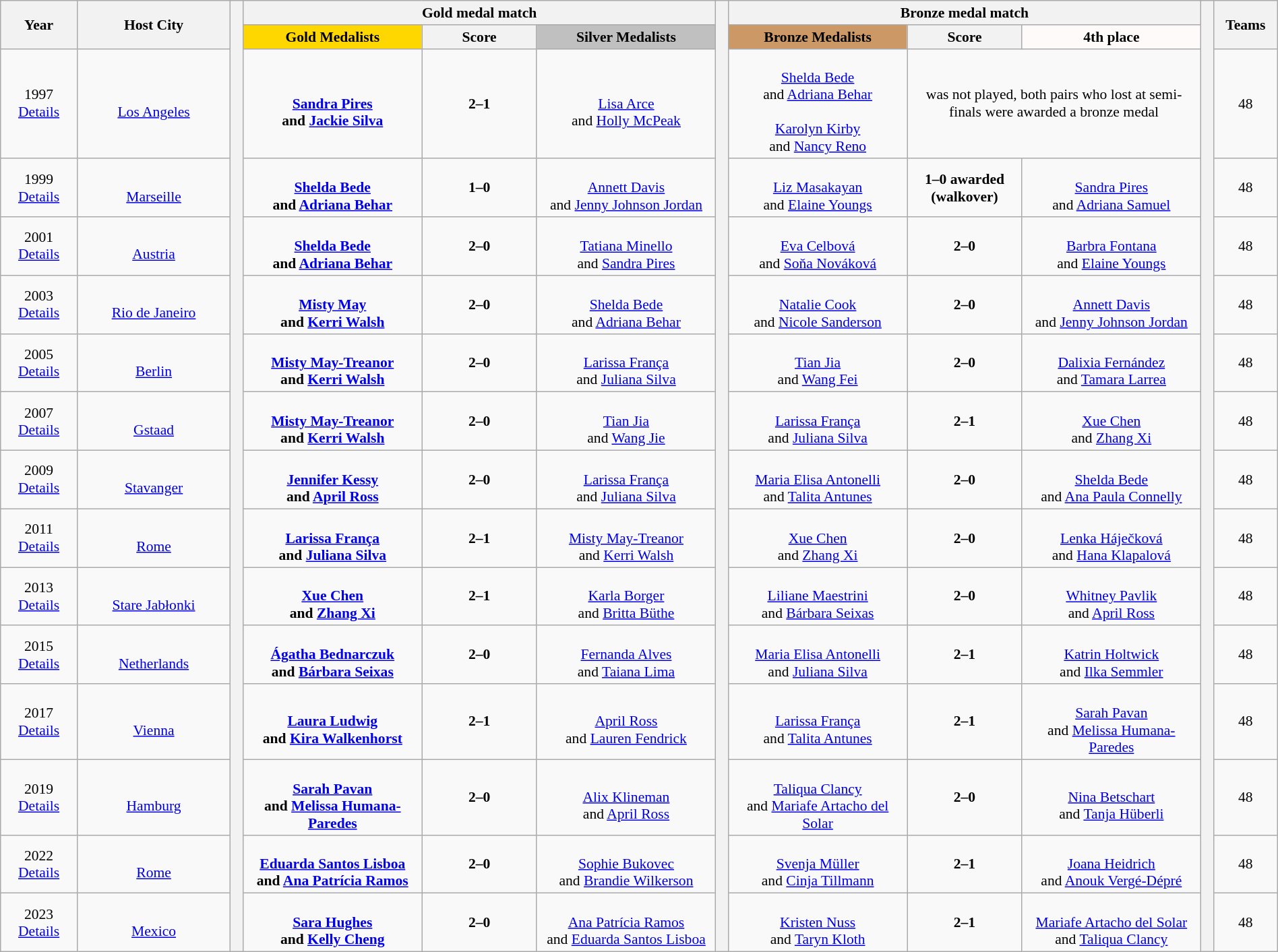<table class="wikitable" style="font-size:90%; width: 100%; text-align: center;">
<tr>
<th rowspan="2" style="width:6%;">Year</th>
<th rowspan="2" style="width:12%;">Host City</th>
<th width=1% rowspan=16 bgcolor=ffffff></th>
<th colspan="3">Gold medal match</th>
<th width=1% rowspan=16 bgcolor=ffffff></th>
<th colspan="3">Bronze medal match</th>
<th width=1% rowspan=16 bgcolor=ffffff></th>
<th rowspan="2" style="width:5%;">Teams</th>
</tr>
<tr>
<th style="width:14%; background:gold;">Gold Medalists</th>
<th width=9%>Score</th>
<th style="width:14%; background:silver;">Silver Medalists</th>
<th style="width:14%; background:#c96;">Bronze Medalists</th>
<th width=9%>Score</th>
<th style="width:14%; background:snow;">4th place</th>
</tr>
<tr>
<td>1997<br><a href='#'>Details</a></td>
<td><br><a href='#'>Los Angeles</a></td>
<td><strong><br><a href='#'>Sandra Pires</a><br>and <a href='#'>Jackie Silva</a></strong></td>
<td><strong>2–1</strong></td>
<td><br><a href='#'>Lisa Arce</a><br>and <a href='#'>Holly McPeak</a></td>
<td><br><a href='#'>Shelda Bede</a><br>and <a href='#'>Adriana Behar</a><br><br><a href='#'>Karolyn Kirby</a><br>and <a href='#'>Nancy Reno</a></td>
<td colspan="2">was not played, both pairs who lost at semi-finals were awarded a bronze medal</td>
<td>48</td>
</tr>
<tr>
<td>1999<br><a href='#'>Details</a></td>
<td><br><a href='#'>Marseille</a></td>
<td><strong><br><a href='#'>Shelda Bede</a><br>and <a href='#'>Adriana Behar</a></strong></td>
<td><strong>1–0</strong></td>
<td><br><a href='#'>Annett Davis</a><br>and <a href='#'>Jenny Johnson Jordan</a></td>
<td><br><a href='#'>Liz Masakayan</a><br>and <a href='#'>Elaine Youngs</a></td>
<td><strong>1–0 awarded<br>(walkover)</strong></td>
<td><br><a href='#'>Sandra Pires</a><br>and <a href='#'>Adriana Samuel</a></td>
<td>48</td>
</tr>
<tr>
<td>2001<br><a href='#'>Details</a></td>
<td><br><a href='#'>Austria</a></td>
<td><strong><br><a href='#'>Shelda Bede</a><br>and <a href='#'>Adriana Behar</a></strong></td>
<td><strong>2–0</strong></td>
<td><br><a href='#'>Tatiana Minello</a><br>and <a href='#'>Sandra Pires</a></td>
<td><br><a href='#'>Eva Celbová</a><br>and <a href='#'>Soňa Nováková</a></td>
<td><strong>2–0</strong></td>
<td><br><a href='#'>Barbra Fontana</a><br>and <a href='#'>Elaine Youngs</a></td>
<td>48</td>
</tr>
<tr>
<td>2003<br><a href='#'>Details</a></td>
<td><br><a href='#'>Rio de Janeiro</a></td>
<td><strong><br><a href='#'>Misty May</a><br>and <a href='#'>Kerri Walsh</a></strong></td>
<td><strong>2–0</strong></td>
<td><br><a href='#'>Shelda Bede</a><br>and <a href='#'>Adriana Behar</a></td>
<td><br><a href='#'>Natalie Cook</a><br>and <a href='#'>Nicole Sanderson</a></td>
<td><strong>2–0</strong></td>
<td><br><a href='#'>Annett Davis</a><br>and <a href='#'>Jenny Johnson Jordan</a></td>
<td>48</td>
</tr>
<tr>
<td>2005<br><a href='#'>Details</a></td>
<td><br><a href='#'>Berlin</a></td>
<td><strong><br><a href='#'>Misty May-Treanor</a><br>and <a href='#'>Kerri Walsh</a></strong></td>
<td><strong>2–0</strong></td>
<td><br><a href='#'>Larissa França</a><br>and <a href='#'>Juliana Silva</a></td>
<td><br><a href='#'>Tian Jia</a><br>and <a href='#'>Wang Fei</a></td>
<td><strong>2–0</strong></td>
<td><br><a href='#'>Dalixia Fernández</a><br>and <a href='#'>Tamara Larrea</a></td>
<td>48</td>
</tr>
<tr>
<td>2007<br><a href='#'>Details</a></td>
<td><br><a href='#'>Gstaad</a></td>
<td><strong><br><a href='#'>Misty May-Treanor</a><br>and <a href='#'>Kerri Walsh</a></strong></td>
<td><strong>2–0</strong></td>
<td><br><a href='#'>Tian Jia</a><br>and <a href='#'>Wang Jie</a></td>
<td><br><a href='#'>Larissa França</a><br>and <a href='#'>Juliana Silva</a></td>
<td><strong>2–1</strong></td>
<td><br><a href='#'>Xue Chen</a><br>and <a href='#'>Zhang Xi</a></td>
<td>48</td>
</tr>
<tr>
<td>2009<br><a href='#'>Details</a></td>
<td><br><a href='#'>Stavanger</a></td>
<td><strong><br><a href='#'>Jennifer Kessy</a><br>and <a href='#'>April Ross</a></strong></td>
<td><strong>2–0</strong></td>
<td><br><a href='#'>Larissa França</a><br>and <a href='#'>Juliana Silva</a></td>
<td><br><a href='#'>Maria Elisa Antonelli</a><br>and <a href='#'>Talita Antunes</a></td>
<td><strong>2–0</strong></td>
<td><br><a href='#'>Shelda Bede</a><br>and <a href='#'>Ana Paula Connelly</a></td>
<td>48</td>
</tr>
<tr>
<td>2011<br><a href='#'>Details</a></td>
<td><br><a href='#'>Rome</a></td>
<td><strong><br><a href='#'>Larissa França</a><br>and <a href='#'>Juliana Silva</a></strong></td>
<td><strong>2–1</strong></td>
<td><br><a href='#'>Misty May-Treanor</a><br>and <a href='#'>Kerri Walsh</a></td>
<td><br><a href='#'>Xue Chen</a><br>and <a href='#'>Zhang Xi</a></td>
<td><strong>2–0</strong></td>
<td><br><a href='#'>Lenka Háječková</a><br>and <a href='#'>Hana Klapalová</a></td>
<td>48</td>
</tr>
<tr>
<td>2013<br><a href='#'>Details</a></td>
<td><br><a href='#'>Stare Jabłonki</a></td>
<td><strong><br><a href='#'>Xue Chen</a><br>and <a href='#'>Zhang Xi</a></strong></td>
<td><strong>2–1</strong></td>
<td><br><a href='#'>Karla Borger</a><br>and <a href='#'>Britta Büthe</a></td>
<td><br><a href='#'>Liliane Maestrini</a><br>and <a href='#'>Bárbara Seixas</a></td>
<td><strong>2–0</strong></td>
<td><br><a href='#'>Whitney Pavlik</a><br>and <a href='#'>April Ross</a></td>
<td>48</td>
</tr>
<tr>
<td>2015<br><a href='#'>Details</a></td>
<td><br><a href='#'>Netherlands</a></td>
<td><strong><br><a href='#'>Ágatha Bednarczuk</a><br>and <a href='#'>Bárbara Seixas</a></strong></td>
<td><strong>2–0</strong></td>
<td><br><a href='#'>Fernanda Alves</a><br>and <a href='#'>Taiana Lima</a></td>
<td><br><a href='#'>Maria Elisa Antonelli</a><br>and <a href='#'>Juliana Silva</a></td>
<td><strong>2–1</strong></td>
<td><br><a href='#'>Katrin Holtwick</a><br>and <a href='#'>Ilka Semmler</a></td>
<td>48</td>
</tr>
<tr>
<td>2017<br><a href='#'>Details</a></td>
<td><br><a href='#'>Vienna</a></td>
<td><strong><br><a href='#'>Laura Ludwig</a><br>and <a href='#'>Kira Walkenhorst</a></strong></td>
<td><strong>2–1</strong></td>
<td><br><a href='#'>April Ross</a><br>and <a href='#'>Lauren Fendrick</a></td>
<td><br><a href='#'>Larissa França</a><br>and <a href='#'>Talita Antunes</a></td>
<td><strong>2–1</strong></td>
<td><br><a href='#'>Sarah Pavan</a><br>and <a href='#'>Melissa Humana-Paredes</a></td>
<td>48</td>
</tr>
<tr>
<td>2019<br><a href='#'>Details</a></td>
<td><br><a href='#'>Hamburg</a></td>
<td><strong><br><a href='#'>Sarah Pavan</a><br>and <a href='#'>Melissa Humana-Paredes</a></strong></td>
<td><strong>2–0</strong></td>
<td><br><a href='#'>Alix Klineman</a><br>and <a href='#'>April Ross</a></td>
<td><br><a href='#'>Taliqua Clancy</a><br>and <a href='#'>Mariafe Artacho del Solar</a></td>
<td><strong>2–0</strong></td>
<td><br><a href='#'>Nina Betschart</a><br>and <a href='#'>Tanja Hüberli</a></td>
<td>48</td>
</tr>
<tr>
<td>2022<br><a href='#'>Details</a></td>
<td><br><a href='#'>Rome</a></td>
<td><strong><br><a href='#'>Eduarda Santos Lisboa</a><br>and <a href='#'>Ana Patrícia Ramos</a></strong></td>
<td><strong>2–0</strong></td>
<td><br><a href='#'>Sophie Bukovec</a><br>and <a href='#'>Brandie Wilkerson</a></td>
<td><br><a href='#'>Svenja Müller</a><br>and <a href='#'>Cinja Tillmann</a></td>
<td><strong>2–1</strong></td>
<td><br><a href='#'>Joana Heidrich</a><br>and <a href='#'>Anouk Vergé-Dépré</a></td>
<td>48</td>
</tr>
<tr>
<td>2023<br><a href='#'>Details</a></td>
<td><br><a href='#'>Mexico</a></td>
<td><strong><br><a href='#'>Sara Hughes</a><br>and <a href='#'>Kelly Cheng</a></strong></td>
<td><strong>2–0</strong></td>
<td><br><a href='#'>Ana Patrícia Ramos</a><br>and <a href='#'>Eduarda Santos Lisboa</a></td>
<td><br><a href='#'>Kristen Nuss</a><br>and <a href='#'>Taryn Kloth</a></td>
<td><strong>2–1</strong></td>
<td><br><a href='#'>Mariafe Artacho del Solar</a><br>and <a href='#'>Taliqua Clancy</a></td>
<td>48</td>
</tr>
</table>
